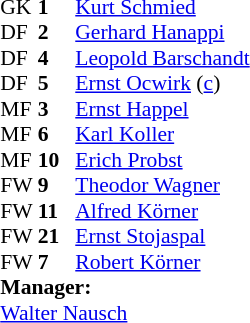<table style="font-size:90%; margin:0.2em auto;" cellspacing="0" cellpadding="0">
<tr>
<th width="25"></th>
<th width="25"></th>
</tr>
<tr>
<td>GK</td>
<td><strong>1</strong></td>
<td><a href='#'>Kurt Schmied</a></td>
</tr>
<tr>
<td>DF</td>
<td><strong>2</strong></td>
<td><a href='#'>Gerhard Hanappi</a></td>
</tr>
<tr>
<td>DF</td>
<td><strong>4</strong></td>
<td><a href='#'>Leopold Barschandt</a></td>
</tr>
<tr>
<td>DF</td>
<td><strong>5</strong></td>
<td><a href='#'>Ernst Ocwirk</a> (<a href='#'>c</a>)</td>
</tr>
<tr>
<td>MF</td>
<td><strong>3</strong></td>
<td><a href='#'>Ernst Happel</a></td>
</tr>
<tr>
<td>MF</td>
<td><strong>6</strong></td>
<td><a href='#'>Karl Koller</a></td>
</tr>
<tr>
<td>MF</td>
<td><strong>10</strong></td>
<td><a href='#'>Erich Probst</a></td>
</tr>
<tr>
<td>FW</td>
<td><strong>9</strong></td>
<td><a href='#'>Theodor Wagner</a></td>
</tr>
<tr>
<td>FW</td>
<td><strong>11</strong></td>
<td><a href='#'>Alfred Körner</a></td>
</tr>
<tr>
<td>FW</td>
<td><strong>21</strong></td>
<td><a href='#'>Ernst Stojaspal</a></td>
</tr>
<tr>
<td>FW</td>
<td><strong>7</strong></td>
<td><a href='#'>Robert Körner</a></td>
</tr>
<tr>
<td colspan=3><strong>Manager:</strong></td>
</tr>
<tr>
<td colspan="4"><a href='#'>Walter Nausch</a></td>
</tr>
</table>
